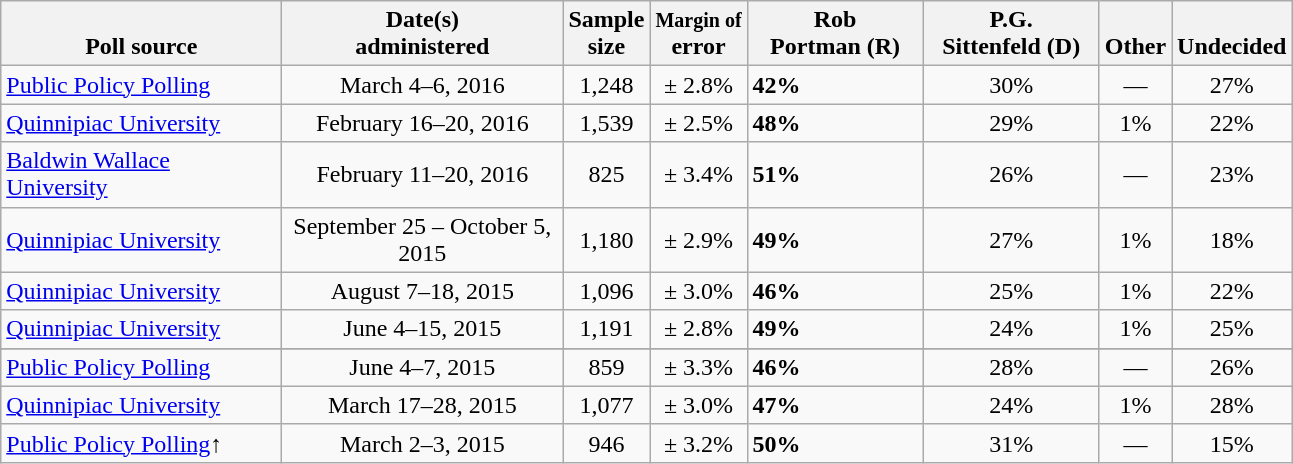<table class="wikitable">
<tr valign= bottom>
<th style="width:180px;">Poll source</th>
<th style="width:180px;">Date(s)<br>administered</th>
<th class=small>Sample<br>size</th>
<th class=small><small>Margin of</small><br>error</th>
<th style="width:110px;">Rob<br>Portman (R)</th>
<th style="width:110px;">P.G.<br>Sittenfeld (D)</th>
<th>Other</th>
<th>Undecided</th>
</tr>
<tr>
<td><a href='#'>Public Policy Polling</a></td>
<td align=center>March 4–6, 2016</td>
<td align=center>1,248</td>
<td align=center>± 2.8%</td>
<td><strong>42%</strong></td>
<td align=center>30%</td>
<td align=center>—</td>
<td align=center>27%</td>
</tr>
<tr>
<td><a href='#'>Quinnipiac University</a></td>
<td align=center>February 16–20, 2016</td>
<td align=center>1,539</td>
<td align=center>± 2.5%</td>
<td><strong>48%</strong></td>
<td align=center>29%</td>
<td align=center>1%</td>
<td align=center>22%</td>
</tr>
<tr>
<td><a href='#'>Baldwin Wallace University</a></td>
<td align=center>February 11–20, 2016</td>
<td align=center>825</td>
<td align=center>± 3.4%</td>
<td><strong>51%</strong></td>
<td align=center>26%</td>
<td align=center>—</td>
<td align=center>23%</td>
</tr>
<tr>
<td><a href='#'>Quinnipiac University</a></td>
<td align=center>September 25 – October 5, 2015</td>
<td align=center>1,180</td>
<td align=center>± 2.9%</td>
<td><strong>49%</strong></td>
<td align=center>27%</td>
<td align=center>1%</td>
<td align=center>18%</td>
</tr>
<tr>
<td><a href='#'>Quinnipiac University</a></td>
<td align=center>August 7–18, 2015</td>
<td align=center>1,096</td>
<td align=center>± 3.0%</td>
<td><strong>46%</strong></td>
<td align=center>25%</td>
<td align=center>1%</td>
<td align=center>22%</td>
</tr>
<tr>
<td><a href='#'>Quinnipiac University</a></td>
<td align=center>June 4–15, 2015</td>
<td align=center>1,191</td>
<td align=center>± 2.8%</td>
<td><strong>49%</strong></td>
<td align=center>24%</td>
<td align=center>1%</td>
<td align=center>25%</td>
</tr>
<tr>
</tr>
<tr>
<td><a href='#'>Public Policy Polling</a></td>
<td align=center>June 4–7, 2015</td>
<td align=center>859</td>
<td align=center>± 3.3%</td>
<td><strong>46%</strong></td>
<td align=center>28%</td>
<td align=center>—</td>
<td align=center>26%</td>
</tr>
<tr>
<td><a href='#'>Quinnipiac University</a></td>
<td align=center>March 17–28, 2015</td>
<td align=center>1,077</td>
<td align=center>± 3.0%</td>
<td><strong>47%</strong></td>
<td align=center>24%</td>
<td align=center>1%</td>
<td align=center>28%</td>
</tr>
<tr>
<td><a href='#'>Public Policy Polling</a>↑</td>
<td align=center>March 2–3, 2015</td>
<td align=center>946</td>
<td align=center>± 3.2%</td>
<td><strong>50%</strong></td>
<td align=center>31%</td>
<td align=center>—</td>
<td align=center>15%</td>
</tr>
</table>
